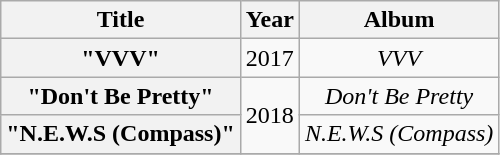<table class="wikitable plainrowheaders" style="text-align:center;" border="1">
<tr>
<th scope="col">Title</th>
<th scope="col">Year</th>
<th scope="col">Album</th>
</tr>
<tr>
<th scope="row">"VVV"</th>
<td>2017</td>
<td><em>VVV</em></td>
</tr>
<tr>
<th scope="row">"Don't Be Pretty"</th>
<td rowspan="2">2018</td>
<td><em>Don't Be Pretty</em></td>
</tr>
<tr>
<th scope="row">"N.E.W.S (Compass)"</th>
<td><em>N.E.W.S (Compass)</em></td>
</tr>
<tr>
</tr>
</table>
